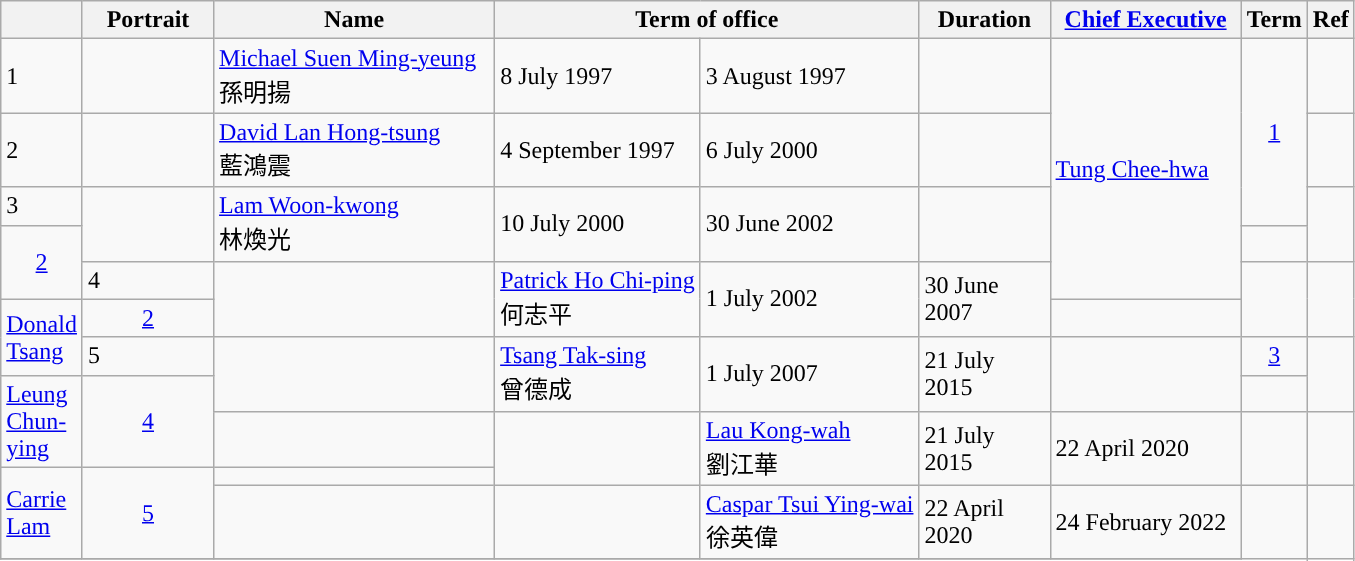<table class="wikitable"  style="text-align:left">
<tr>
<th width=10px></th>
<th width=80px>Portrait</th>
<th width=180px>Name</th>
<th width=180px colspan=2>Term of office</th>
<th width=80px>Duration</th>
<th width=120px><a href='#'>Chief Executive</a></th>
<th>Term</th>
<th>Ref</th>
</tr>
<tr>
<td bgcolor=>1</td>
<td></td>
<td><a href='#'>Michael Suen Ming-yeung</a><br>孫明揚</td>
<td>8 July 1997</td>
<td>3 August 1997</td>
<td></td>
<td rowspan=5><a href='#'>Tung Chee-hwa</a><br></td>
<td rowspan=3 align=center><a href='#'>1</a></td>
<td></td>
</tr>
<tr>
<td bgcolor=>2</td>
<td></td>
<td><a href='#'>David Lan Hong-tsung</a><br>藍鴻震</td>
<td>4 September 1997</td>
<td>6 July 2000</td>
<td></td>
<td></td>
</tr>
<tr>
<td bgcolor=>3</td>
<td rowspan=2></td>
<td rowspan=2><a href='#'>Lam Woon-kwong</a><br>林煥光</td>
<td rowspan=2>10 July 2000</td>
<td rowspan=2>30 June 2002</td>
<td rowspan=2></td>
<td rowspan=2></td>
</tr>
<tr>
<td align=center rowspan=2><a href='#'>2</a></td>
</tr>
<tr>
<td bgcolor=>4</td>
<td rowspan=2></td>
<td rowspan=2><a href='#'>Patrick Ho Chi-ping</a><br>何志平</td>
<td rowspan=2>1 July 2002</td>
<td rowspan=2>30 June 2007</td>
<td rowspan=2></td>
<td rowspan=2></td>
</tr>
<tr>
<td rowspan=2><a href='#'>Donald Tsang</a><br></td>
<td align=center><a href='#'>2</a></td>
</tr>
<tr>
<td bgcolor=>5</td>
<td rowspan=2></td>
<td rowspan=2><a href='#'>Tsang Tak-sing</a><br>曾德成</td>
<td rowspan=2>1 July 2007</td>
<td rowspan=2>21 July 2015</td>
<td rowspan=2></td>
<td align=center><a href='#'>3</a></td>
<td rowspan=2></td>
</tr>
<tr>
<td rowspan=2><a href='#'>Leung Chun-ying</a><br></td>
<td rowspan=2 align=center><a href='#'>4</a></td>
</tr>
<tr>
<td style="background:"></td>
<td rowspan=2></td>
<td rowspan=2><a href='#'>Lau Kong-wah</a><br>劉江華</td>
<td rowspan=2>21 July 2015</td>
<td rowspan=2>22 April 2020</td>
<td rowspan=2></td>
<td rowspan=2></td>
</tr>
<tr>
<td rowspan=2><a href='#'>Carrie Lam</a><br></td>
<td rowspan=2 align=center><a href='#'>5</a></td>
</tr>
<tr>
<td style="background:"></td>
<td></td>
<td><a href='#'>Caspar Tsui Ying-wai</a><br>徐英偉</td>
<td>22 April 2020</td>
<td>24 February 2022</td>
<td rowspan=2></td>
<td rowspan=2></td>
</tr>
<tr>
</tr>
</table>
